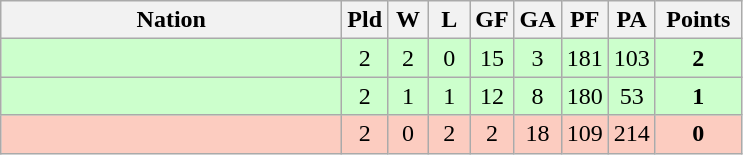<table class=wikitable style="text-align:center">
<tr>
<th width=220>Nation</th>
<th width=20>Pld</th>
<th width=20>W</th>
<th width=20>L</th>
<th width=20>GF</th>
<th width=20>GA</th>
<th width=20>PF</th>
<th width=20>PA</th>
<th width=50>Points</th>
</tr>
<tr bgcolor="#ccffcc">
<td align=left></td>
<td>2</td>
<td>2</td>
<td>0</td>
<td>15</td>
<td>3</td>
<td>181</td>
<td>103</td>
<td><strong>2</strong></td>
</tr>
<tr bgcolor="#ccffcc">
<td align=left></td>
<td>2</td>
<td>1</td>
<td>1</td>
<td>12</td>
<td>8</td>
<td>180</td>
<td>53</td>
<td><strong>1</strong></td>
</tr>
<tr bgcolor="#fcccc">
<td align=left></td>
<td>2</td>
<td>0</td>
<td>2</td>
<td>2</td>
<td>18</td>
<td>109</td>
<td>214</td>
<td><strong>0</strong></td>
</tr>
</table>
